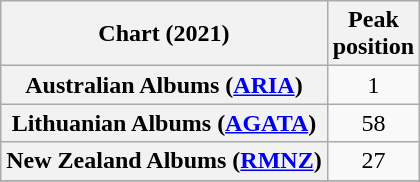<table class="wikitable sortable plainrowheaders" style="text-align:center">
<tr>
<th scope="col">Chart (2021)</th>
<th scope="col">Peak<br>position</th>
</tr>
<tr>
<th scope="row">Australian Albums (<a href='#'>ARIA</a>)</th>
<td>1</td>
</tr>
<tr>
<th scope="row">Lithuanian Albums (<a href='#'>AGATA</a>)</th>
<td>58</td>
</tr>
<tr>
<th scope="row">New Zealand Albums (<a href='#'>RMNZ</a>)</th>
<td>27</td>
</tr>
<tr>
</tr>
<tr>
</tr>
<tr>
</tr>
<tr>
</tr>
</table>
